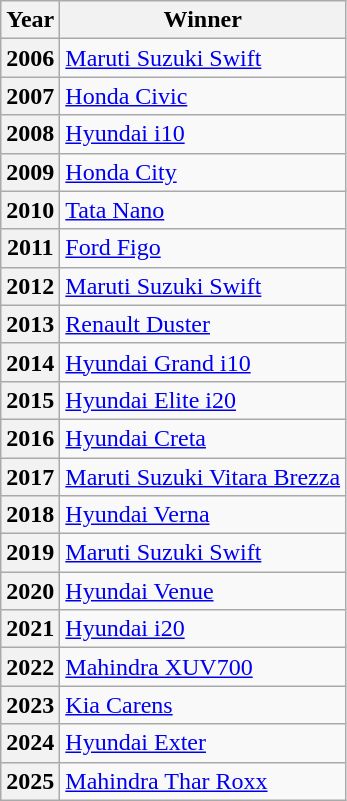<table class="wikitable sortable">
<tr>
<th>Year</th>
<th>Winner</th>
</tr>
<tr>
<th>2006</th>
<td><a href='#'>Maruti Suzuki Swift</a></td>
</tr>
<tr>
<th>2007</th>
<td><a href='#'>Honda Civic</a></td>
</tr>
<tr>
<th>2008</th>
<td><a href='#'>Hyundai i10</a></td>
</tr>
<tr>
<th>2009</th>
<td><a href='#'>Honda City</a></td>
</tr>
<tr>
<th>2010</th>
<td><a href='#'>Tata Nano</a></td>
</tr>
<tr>
<th>2011</th>
<td><a href='#'>Ford Figo</a></td>
</tr>
<tr>
<th>2012</th>
<td><a href='#'>Maruti Suzuki Swift</a></td>
</tr>
<tr>
<th>2013</th>
<td><a href='#'>Renault Duster</a></td>
</tr>
<tr>
<th>2014</th>
<td><a href='#'>Hyundai Grand i10</a></td>
</tr>
<tr>
<th>2015</th>
<td><a href='#'>Hyundai Elite i20</a></td>
</tr>
<tr>
<th>2016</th>
<td><a href='#'>Hyundai Creta</a></td>
</tr>
<tr>
<th>2017</th>
<td><a href='#'>Maruti Suzuki Vitara Brezza</a></td>
</tr>
<tr>
<th>2018</th>
<td><a href='#'>Hyundai Verna</a></td>
</tr>
<tr>
<th>2019</th>
<td><a href='#'>Maruti Suzuki Swift</a></td>
</tr>
<tr>
<th>2020</th>
<td><a href='#'>Hyundai Venue</a></td>
</tr>
<tr>
<th>2021</th>
<td><a href='#'>Hyundai i20</a></td>
</tr>
<tr>
<th>2022</th>
<td><a href='#'>Mahindra XUV700</a></td>
</tr>
<tr>
<th>2023</th>
<td><a href='#'>Kia Carens</a></td>
</tr>
<tr>
<th>2024</th>
<td><a href='#'>Hyundai Exter</a></td>
</tr>
<tr>
<th>2025</th>
<td><a href='#'>Mahindra Thar Roxx</a></td>
</tr>
</table>
